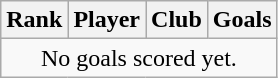<table class="wikitable" style="text-align:center">
<tr>
<th>Rank</th>
<th>Player</th>
<th>Club</th>
<th>Goals</th>
</tr>
<tr>
<td colspan=4>No goals scored yet.</td>
</tr>
</table>
